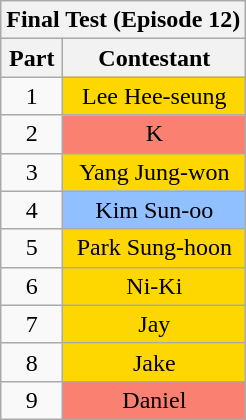<table class="wikitable" style="text-align:center">
<tr>
<th colspan="2">Final Test (Episode 12)</th>
</tr>
<tr>
<th>Part</th>
<th>Contestant</th>
</tr>
<tr>
<td>1</td>
<td style="background:gold;">Lee Hee-seung</td>
</tr>
<tr>
<td>2</td>
<td style="background:salmon;">K</td>
</tr>
<tr>
<td>3</td>
<td style="background:gold;">Yang Jung-won</td>
</tr>
<tr>
<td>4</td>
<td style="background:#90C0FF;">Kim Sun-oo</td>
</tr>
<tr>
<td>5</td>
<td style="background:gold;">Park Sung-hoon</td>
</tr>
<tr>
<td>6</td>
<td style="background:gold;">Ni-Ki</td>
</tr>
<tr>
<td>7</td>
<td style="background:gold;">Jay</td>
</tr>
<tr>
<td>8</td>
<td style="background:gold;">Jake</td>
</tr>
<tr>
<td>9</td>
<td style="background:salmon;">Daniel</td>
</tr>
</table>
